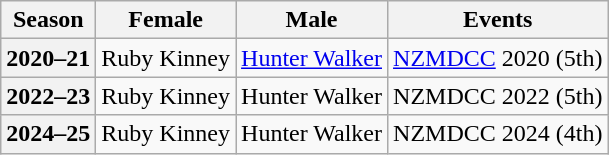<table class="wikitable">
<tr>
<th scope="col">Season</th>
<th scope="col">Female</th>
<th scope="col">Male</th>
<th scope="col">Events</th>
</tr>
<tr>
<th scope="row">2020–21</th>
<td>Ruby Kinney</td>
<td><a href='#'>Hunter Walker</a></td>
<td><a href='#'>NZMDCC</a> 2020 (5th)</td>
</tr>
<tr>
<th scope="row">2022–23</th>
<td>Ruby Kinney</td>
<td>Hunter Walker</td>
<td>NZMDCC 2022 (5th)</td>
</tr>
<tr>
<th scope="row">2024–25</th>
<td>Ruby Kinney</td>
<td>Hunter Walker</td>
<td>NZMDCC 2024 (4th)</td>
</tr>
</table>
